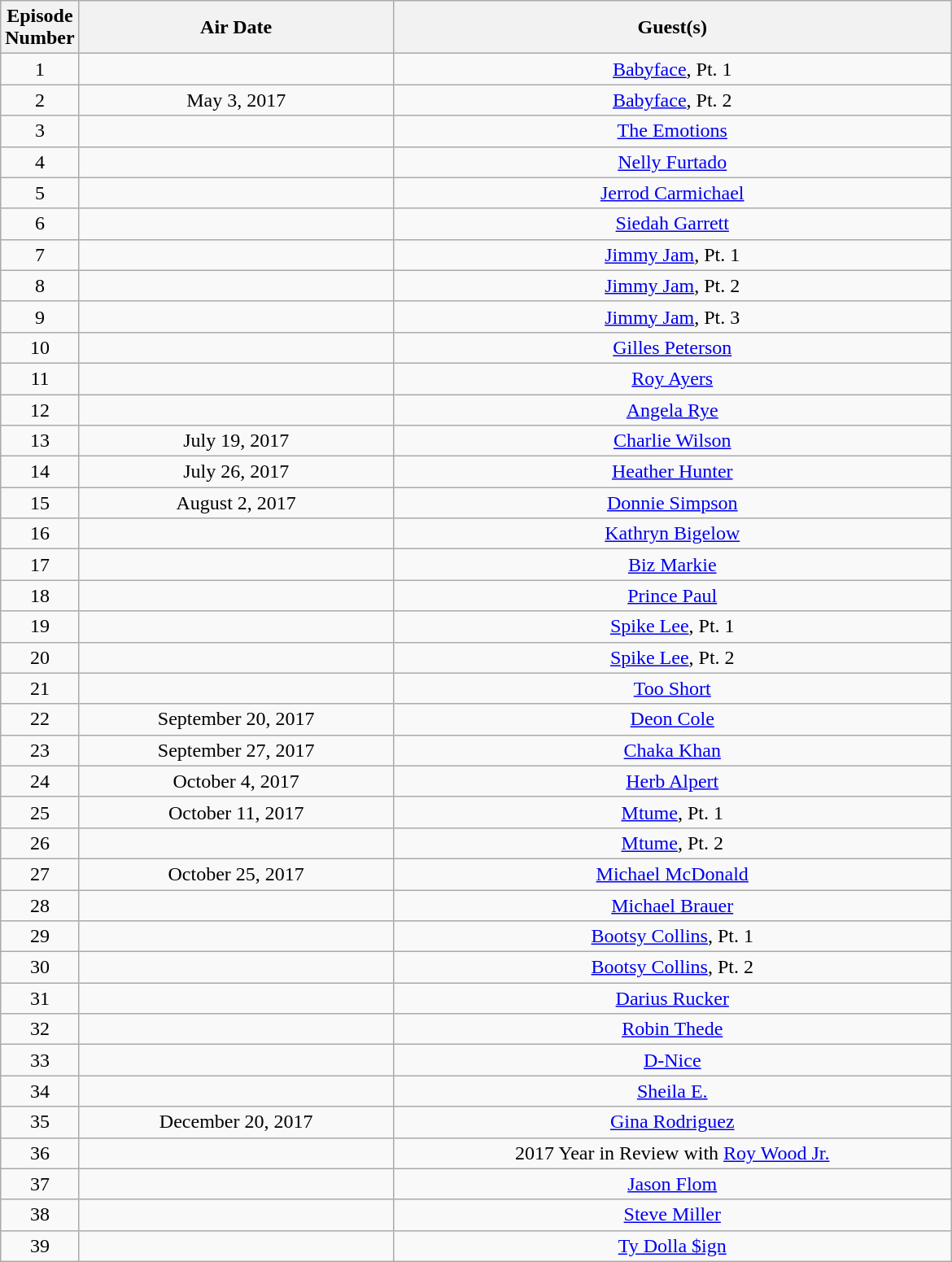<table class="wikitable" style="text-align: center;">
<tr>
<th scope="col" style="width: 20px;">Episode Number</th>
<th scope="col" style="width: 250px;">Air Date</th>
<th scope="col" style="width: 450px;">Guest(s)</th>
</tr>
<tr>
<td>1</td>
<td></td>
<td><a href='#'>Babyface</a>, Pt. 1</td>
</tr>
<tr>
<td>2</td>
<td>May 3, 2017</td>
<td><a href='#'>Babyface</a>, Pt. 2</td>
</tr>
<tr>
<td>3</td>
<td></td>
<td><a href='#'>The Emotions</a></td>
</tr>
<tr>
<td>4</td>
<td></td>
<td><a href='#'>Nelly Furtado</a></td>
</tr>
<tr>
<td>5</td>
<td></td>
<td><a href='#'>Jerrod Carmichael</a></td>
</tr>
<tr>
<td>6</td>
<td></td>
<td><a href='#'>Siedah Garrett</a></td>
</tr>
<tr>
<td>7</td>
<td></td>
<td><a href='#'>Jimmy Jam</a>, Pt. 1</td>
</tr>
<tr>
<td>8</td>
<td></td>
<td><a href='#'>Jimmy Jam</a>, Pt. 2</td>
</tr>
<tr>
<td>9</td>
<td></td>
<td><a href='#'>Jimmy Jam</a>, Pt. 3</td>
</tr>
<tr>
<td>10</td>
<td></td>
<td><a href='#'>Gilles Peterson</a></td>
</tr>
<tr>
<td>11</td>
<td></td>
<td><a href='#'>Roy Ayers</a></td>
</tr>
<tr>
<td>12</td>
<td></td>
<td><a href='#'>Angela Rye</a></td>
</tr>
<tr>
<td>13</td>
<td>July 19, 2017</td>
<td><a href='#'>Charlie Wilson</a></td>
</tr>
<tr>
<td>14</td>
<td>July 26, 2017</td>
<td><a href='#'>Heather Hunter</a></td>
</tr>
<tr>
<td>15</td>
<td>August 2, 2017</td>
<td><a href='#'>Donnie Simpson</a></td>
</tr>
<tr>
<td>16</td>
<td></td>
<td><a href='#'>Kathryn Bigelow</a></td>
</tr>
<tr>
<td>17</td>
<td></td>
<td><a href='#'>Biz Markie</a></td>
</tr>
<tr>
<td>18</td>
<td></td>
<td><a href='#'>Prince Paul</a></td>
</tr>
<tr>
<td>19</td>
<td></td>
<td><a href='#'>Spike Lee</a>, Pt. 1</td>
</tr>
<tr>
<td>20</td>
<td></td>
<td><a href='#'>Spike Lee</a>, Pt. 2</td>
</tr>
<tr>
<td>21</td>
<td></td>
<td><a href='#'>Too Short</a></td>
</tr>
<tr>
<td>22</td>
<td>September 20, 2017</td>
<td><a href='#'>Deon Cole</a></td>
</tr>
<tr>
<td>23</td>
<td>September 27, 2017</td>
<td><a href='#'>Chaka Khan</a></td>
</tr>
<tr>
<td>24</td>
<td>October 4, 2017</td>
<td><a href='#'>Herb Alpert</a></td>
</tr>
<tr>
<td>25</td>
<td>October 11, 2017</td>
<td><a href='#'>Mtume</a>, Pt. 1</td>
</tr>
<tr>
<td>26</td>
<td></td>
<td><a href='#'>Mtume</a>, Pt. 2</td>
</tr>
<tr>
<td>27</td>
<td>October 25, 2017</td>
<td><a href='#'>Michael McDonald</a></td>
</tr>
<tr>
<td>28</td>
<td></td>
<td><a href='#'>Michael Brauer</a></td>
</tr>
<tr>
<td>29</td>
<td></td>
<td><a href='#'>Bootsy Collins</a>, Pt. 1</td>
</tr>
<tr>
<td>30</td>
<td></td>
<td><a href='#'>Bootsy Collins</a>, Pt. 2</td>
</tr>
<tr>
<td>31</td>
<td></td>
<td><a href='#'>Darius Rucker</a></td>
</tr>
<tr>
<td>32</td>
<td></td>
<td><a href='#'>Robin Thede</a></td>
</tr>
<tr>
<td>33</td>
<td></td>
<td><a href='#'>D-Nice</a></td>
</tr>
<tr>
<td>34</td>
<td></td>
<td><a href='#'>Sheila E.</a></td>
</tr>
<tr>
<td>35</td>
<td>December 20, 2017</td>
<td><a href='#'>Gina Rodriguez</a></td>
</tr>
<tr>
<td>36</td>
<td></td>
<td>2017 Year in Review with <a href='#'>Roy Wood Jr.</a></td>
</tr>
<tr>
<td>37</td>
<td></td>
<td><a href='#'>Jason Flom</a></td>
</tr>
<tr>
<td>38</td>
<td></td>
<td><a href='#'>Steve Miller</a></td>
</tr>
<tr>
<td>39</td>
<td></td>
<td><a href='#'>Ty Dolla $ign</a></td>
</tr>
</table>
